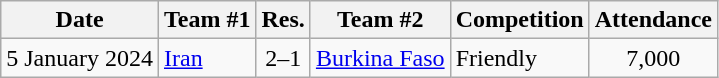<table class="wikitable" style="text-align: left;">
<tr>
<th>Date</th>
<th>Team #1</th>
<th>Res.</th>
<th>Team #2</th>
<th>Competition</th>
<th>Attendance</th>
</tr>
<tr>
<td>5 January 2024</td>
<td> <a href='#'>Iran</a></td>
<td style="text-align:center;">2–1</td>
<td> <a href='#'>Burkina Faso</a></td>
<td>Friendly</td>
<td style="text-align:center;">7,000</td>
</tr>
</table>
